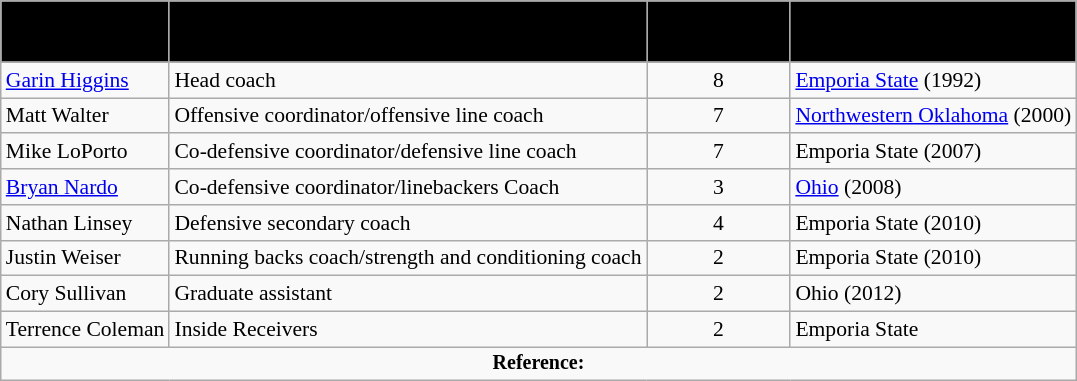<table class="wikitable" border="1" style="font-size:90%;">
<tr>
<th style="background:#000000;"><span>Name</span></th>
<th style="background:#000000;"><span>Position</span></th>
<th style="background:#000000;"><span>Seasons at<br>Emporia State</span></th>
<th style="background:#000000;"><span>Alma Mater</span></th>
</tr>
<tr>
<td><a href='#'>Garin Higgins</a></td>
<td>Head coach</td>
<td align=center>8</td>
<td><a href='#'>Emporia State</a> (1992)</td>
</tr>
<tr>
<td>Matt Walter</td>
<td>Offensive coordinator/offensive line coach</td>
<td align=center>7</td>
<td><a href='#'>Northwestern Oklahoma</a> (2000)</td>
</tr>
<tr>
<td>Mike LoPorto</td>
<td>Co-defensive coordinator/defensive line coach</td>
<td align=center>7</td>
<td>Emporia State (2007)</td>
</tr>
<tr>
<td><a href='#'>Bryan Nardo</a></td>
<td>Co-defensive coordinator/linebackers Coach</td>
<td align=center>3</td>
<td><a href='#'>Ohio</a> (2008)</td>
</tr>
<tr>
<td>Nathan Linsey</td>
<td>Defensive secondary coach</td>
<td align=center>4</td>
<td>Emporia State (2010)</td>
</tr>
<tr>
<td>Justin Weiser</td>
<td>Running backs coach/strength and conditioning coach</td>
<td align=center>2</td>
<td>Emporia State (2010)</td>
</tr>
<tr>
<td>Cory Sullivan</td>
<td>Graduate assistant</td>
<td align=center>2</td>
<td>Ohio (2012)</td>
</tr>
<tr>
<td>Terrence Coleman</td>
<td>Inside Receivers</td>
<td align=center>2</td>
<td>Emporia State</td>
</tr>
<tr>
<td colspan="4" style="font-size: 10pt" align="center"><strong>Reference:</strong></td>
</tr>
</table>
